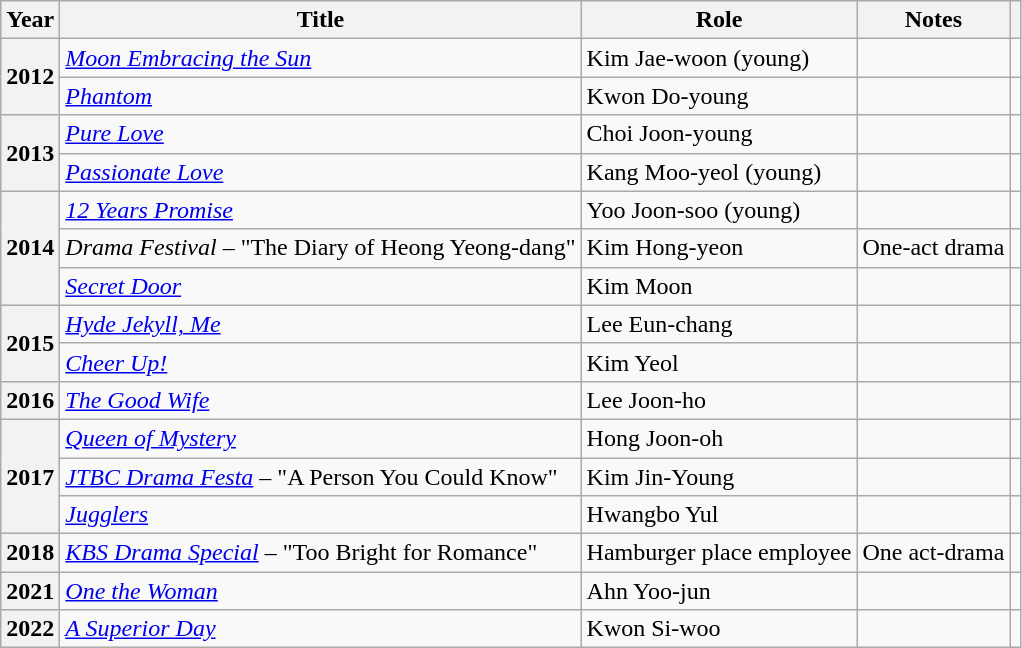<table class="wikitable sortable plainrowheaders">
<tr>
<th scope="col">Year</th>
<th scope="col">Title</th>
<th scope="col">Role</th>
<th scope="col">Notes</th>
<th scope="col" class="unsortable"></th>
</tr>
<tr>
<th scope="row" rowspan=2>2012</th>
<td><em><a href='#'>Moon Embracing the Sun</a></em></td>
<td>Kim Jae-woon (young)</td>
<td></td>
<td></td>
</tr>
<tr>
<td><em><a href='#'>Phantom</a></em></td>
<td>Kwon Do-young</td>
<td></td>
<td></td>
</tr>
<tr>
<th scope="row" rowspan=2>2013</th>
<td><em><a href='#'>Pure Love</a></em></td>
<td>Choi Joon-young</td>
<td></td>
<td></td>
</tr>
<tr>
<td><em><a href='#'>Passionate Love</a></em></td>
<td>Kang Moo-yeol (young)</td>
<td></td>
<td></td>
</tr>
<tr>
<th scope="row" rowspan=3>2014</th>
<td><em><a href='#'>12 Years Promise</a></em></td>
<td>Yoo Joon-soo (young)</td>
<td></td>
<td></td>
</tr>
<tr>
<td><em>Drama Festival</em> – "The Diary of Heong Yeong-dang"</td>
<td>Kim Hong-yeon</td>
<td>One-act drama</td>
<td></td>
</tr>
<tr>
<td><em><a href='#'>Secret Door</a></em></td>
<td>Kim Moon</td>
<td></td>
<td></td>
</tr>
<tr>
<th scope="row" rowspan=2>2015</th>
<td><em><a href='#'>Hyde Jekyll, Me</a></em></td>
<td>Lee Eun-chang</td>
<td></td>
<td></td>
</tr>
<tr>
<td><em><a href='#'>Cheer Up!</a></em></td>
<td>Kim Yeol</td>
<td></td>
<td></td>
</tr>
<tr>
<th scope="row" rowspan=1>2016</th>
<td><em><a href='#'>The Good Wife</a></em></td>
<td>Lee Joon-ho</td>
<td></td>
<td></td>
</tr>
<tr>
<th scope="row" rowspan=3>2017</th>
<td><em><a href='#'>Queen of Mystery</a></em></td>
<td>Hong Joon-oh</td>
<td></td>
<td></td>
</tr>
<tr>
<td><em><a href='#'>JTBC Drama Festa</a></em> – "A Person You Could Know"</td>
<td>Kim Jin-Young</td>
<td></td>
<td></td>
</tr>
<tr>
<td><em><a href='#'>Jugglers</a></em></td>
<td>Hwangbo Yul</td>
<td></td>
<td></td>
</tr>
<tr>
<th scope="row">2018</th>
<td><em><a href='#'>KBS Drama Special</a></em> – "Too Bright for Romance"</td>
<td>Hamburger place employee</td>
<td>One act-drama</td>
<td></td>
</tr>
<tr>
<th scope="row">2021</th>
<td><em><a href='#'>One the Woman</a></em></td>
<td>Ahn Yoo-jun</td>
<td></td>
<td></td>
</tr>
<tr>
<th scope="row">2022</th>
<td><em><a href='#'>A Superior Day</a></em></td>
<td>Kwon Si-woo</td>
<td></td>
<td></td>
</tr>
</table>
